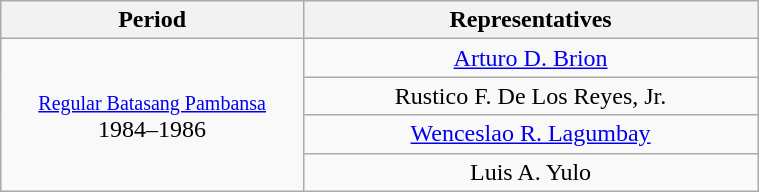<table class="wikitable" style="text-align:center; width:40%;">
<tr>
<th width="40%">Period</th>
<th>Representatives</th>
</tr>
<tr>
<td rowspan="4"><small><a href='#'>Regular Batasang Pambansa</a></small><br>1984–1986</td>
<td><a href='#'>Arturo D. Brion</a></td>
</tr>
<tr>
<td>Rustico F. De Los Reyes, Jr.</td>
</tr>
<tr>
<td><a href='#'>Wenceslao R. Lagumbay</a></td>
</tr>
<tr>
<td>Luis A. Yulo</td>
</tr>
</table>
